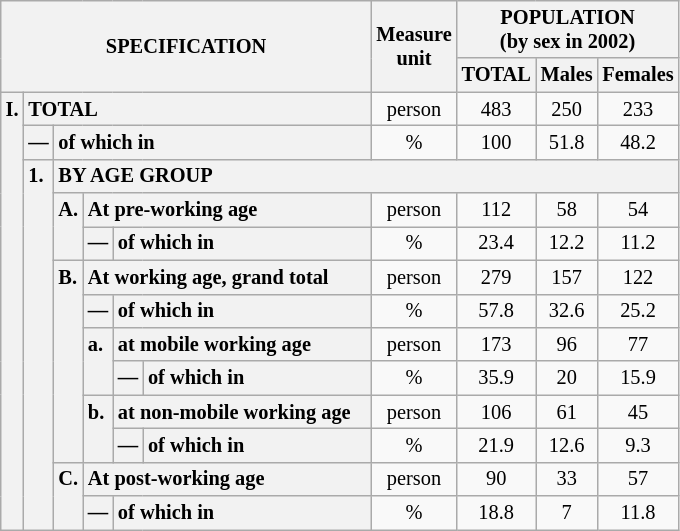<table class="wikitable" style="font-size:85%; text-align:center">
<tr>
<th rowspan="2" colspan="6">SPECIFICATION</th>
<th rowspan="2">Measure<br> unit</th>
<th colspan="3" rowspan="1">POPULATION<br> (by sex in 2002)</th>
</tr>
<tr>
<th>TOTAL</th>
<th>Males</th>
<th>Females</th>
</tr>
<tr>
<th style="text-align:left" valign="top" rowspan="13">I.</th>
<th style="text-align:left" colspan="5">TOTAL</th>
<td>person</td>
<td>483</td>
<td>250</td>
<td>233</td>
</tr>
<tr>
<th style="text-align:left" valign="top">—</th>
<th style="text-align:left" colspan="4">of which in</th>
<td>%</td>
<td>100</td>
<td>51.8</td>
<td>48.2</td>
</tr>
<tr>
<th style="text-align:left" valign="top" rowspan="11">1.</th>
<th style="text-align:left" colspan="19">BY AGE GROUP</th>
</tr>
<tr>
<th style="text-align:left" valign="top" rowspan="2">A.</th>
<th style="text-align:left" colspan="3">At pre-working age</th>
<td>person</td>
<td>112</td>
<td>58</td>
<td>54</td>
</tr>
<tr>
<th style="text-align:left" valign="top">—</th>
<th style="text-align:left" valign="top" colspan="2">of which in</th>
<td>%</td>
<td>23.4</td>
<td>12.2</td>
<td>11.2</td>
</tr>
<tr>
<th style="text-align:left" valign="top" rowspan="6">B.</th>
<th style="text-align:left" colspan="3">At working age, grand total</th>
<td>person</td>
<td>279</td>
<td>157</td>
<td>122</td>
</tr>
<tr>
<th style="text-align:left" valign="top">—</th>
<th style="text-align:left" valign="top" colspan="2">of which in</th>
<td>%</td>
<td>57.8</td>
<td>32.6</td>
<td>25.2</td>
</tr>
<tr>
<th style="text-align:left" valign="top" rowspan="2">a.</th>
<th style="text-align:left" colspan="2">at mobile working age</th>
<td>person</td>
<td>173</td>
<td>96</td>
<td>77</td>
</tr>
<tr>
<th style="text-align:left" valign="top">—</th>
<th style="text-align:left" valign="top" colspan="1">of which in                        </th>
<td>%</td>
<td>35.9</td>
<td>20</td>
<td>15.9</td>
</tr>
<tr>
<th style="text-align:left" valign="top" rowspan="2">b.</th>
<th style="text-align:left" colspan="2">at non-mobile working age</th>
<td>person</td>
<td>106</td>
<td>61</td>
<td>45</td>
</tr>
<tr>
<th style="text-align:left" valign="top">—</th>
<th style="text-align:left" valign="top" colspan="1">of which in                        </th>
<td>%</td>
<td>21.9</td>
<td>12.6</td>
<td>9.3</td>
</tr>
<tr>
<th style="text-align:left" valign="top" rowspan="2">C.</th>
<th style="text-align:left" colspan="3">At post-working age</th>
<td>person</td>
<td>90</td>
<td>33</td>
<td>57</td>
</tr>
<tr>
<th style="text-align:left" valign="top">—</th>
<th style="text-align:left" valign="top" colspan="2">of which in</th>
<td>%</td>
<td>18.8</td>
<td>7</td>
<td>11.8</td>
</tr>
</table>
